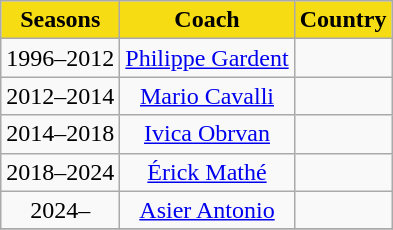<table class="wikitable" style="text-align: center;">
<tr>
<th style="color:black; background:#F6DC12">Seasons</th>
<th style="color:black; background:#F6DC12">Coach</th>
<th style="color:black; background:#F6DC12">Country</th>
</tr>
<tr>
<td style="text-align: center">1996–2012</td>
<td style="text-align: center"><a href='#'>Philippe Gardent</a></td>
<td style="text-align: center"></td>
</tr>
<tr>
<td style="text-align: center">2012–2014</td>
<td style="text-align: center"><a href='#'>Mario Cavalli</a></td>
<td style="text-align: center"></td>
</tr>
<tr>
<td style="text-align: center">2014–2018</td>
<td style="text-align: center"><a href='#'>Ivica Obrvan</a></td>
<td style="text-align: center"></td>
</tr>
<tr>
<td style="text-align: center">2018–2024</td>
<td style="text-align: center"><a href='#'>Érick Mathé</a></td>
<td style="text-align: center"></td>
</tr>
<tr>
<td style="text-align: center">2024–</td>
<td style="text-align: center"><a href='#'>Asier Antonio</a></td>
<td style="text-align: center"></td>
</tr>
<tr>
</tr>
</table>
